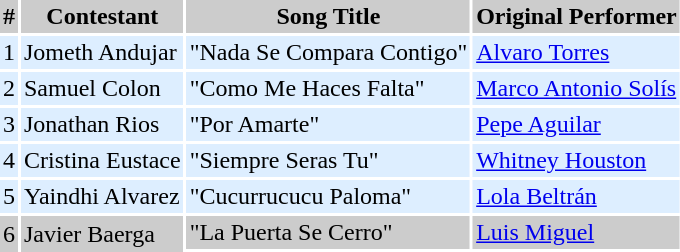<table cellpadding=2 cellspacing=2>
<tr bgcolor=#cccccc>
<th>#</th>
<th>Contestant</th>
<th>Song Title</th>
<th>Original Performer</th>
</tr>
<tr bgcolor=#DDEEFF>
<td align=center>1</td>
<td>Jometh Andujar</td>
<td>"Nada Se Compara Contigo"</td>
<td><a href='#'>Alvaro Torres</a></td>
</tr>
<tr bgcolor=#DDEEFF>
<td align=center>2</td>
<td>Samuel Colon</td>
<td>"Como Me Haces Falta"</td>
<td><a href='#'>Marco Antonio Solís</a></td>
</tr>
<tr bgcolor=#DDEEFF>
<td align=center>3</td>
<td>Jonathan Rios</td>
<td>"Por Amarte"</td>
<td><a href='#'>Pepe Aguilar</a></td>
</tr>
<tr bgcolor=#DDEEFF>
<td align=center>4</td>
<td>Cristina Eustace</td>
<td>"Siempre Seras Tu"</td>
<td><a href='#'>Whitney Houston</a></td>
</tr>
<tr bgcolor=#DDEEFF>
<td align=center>5</td>
<td>Yaindhi Alvarez</td>
<td>"Cucurrucucu Paloma"</td>
<td><a href='#'>Lola Beltrán</a></td>
</tr>
<tr bgcolor=#CCCCCC>
<td rowspan="2" align=center>6</td>
<td rowspan="2">Javier Baerga</td>
<td>"La Puerta Se Cerro"</td>
<td><a href='#'>Luis Miguel</a></td>
</tr>
<tr bgcolor=#CCCCCC>
</tr>
</table>
